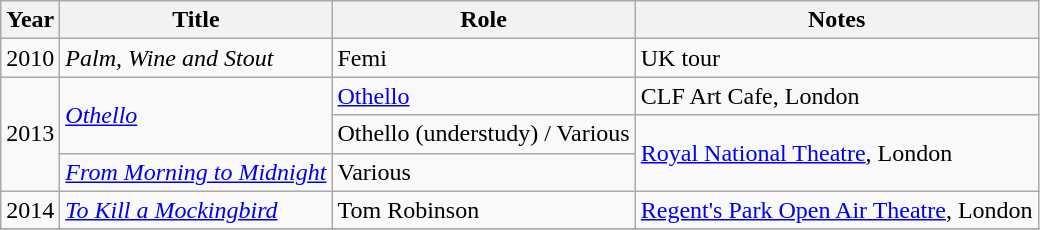<table class="wikitable sortable">
<tr>
<th>Year</th>
<th>Title</th>
<th>Role</th>
<th class="unsortable">Notes</th>
</tr>
<tr>
<td>2010</td>
<td><em>Palm, Wine and Stout</em></td>
<td>Femi</td>
<td>UK tour</td>
</tr>
<tr>
<td rowspan="3">2013</td>
<td rowspan="2"><em><a href='#'>Othello</a></em></td>
<td><a href='#'>Othello</a></td>
<td>CLF Art Cafe, London</td>
</tr>
<tr>
<td>Othello (understudy) / Various</td>
<td rowspan="2"><a href='#'>Royal National Theatre</a>, London</td>
</tr>
<tr>
<td><em><a href='#'>From Morning to Midnight</a></em></td>
<td>Various</td>
</tr>
<tr>
<td>2014</td>
<td><em><a href='#'>To Kill a Mockingbird</a></em></td>
<td>Tom Robinson</td>
<td><a href='#'>Regent's Park Open Air Theatre</a>, London</td>
</tr>
<tr>
</tr>
</table>
